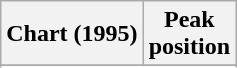<table class="wikitable plainrowheaders sortable" style="text-align:center;">
<tr>
<th scope="col">Chart (1995)</th>
<th scope="col">Peak<br>position</th>
</tr>
<tr>
</tr>
<tr>
</tr>
<tr>
</tr>
</table>
